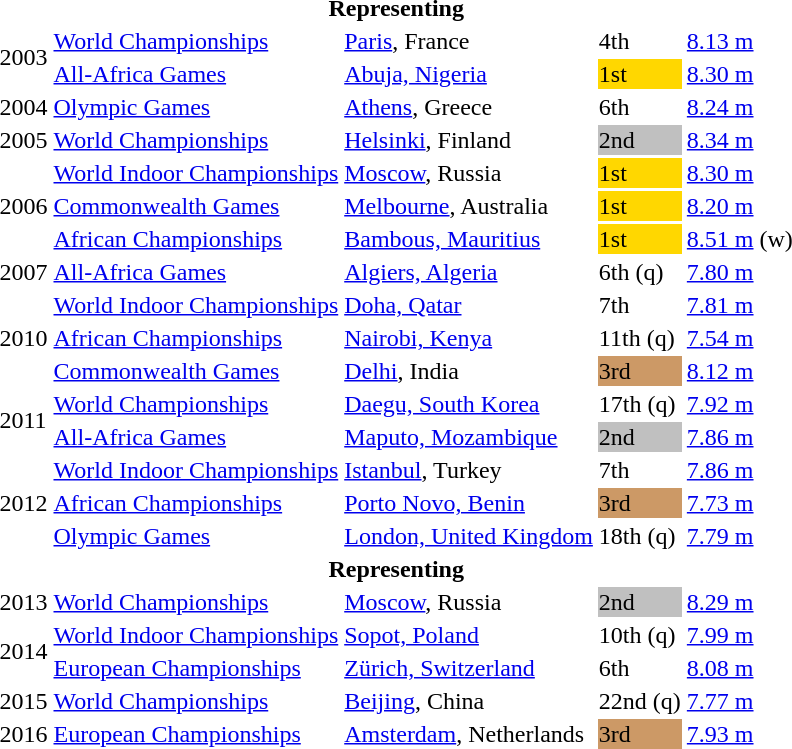<table>
<tr>
<th colspan="5">Representing </th>
</tr>
<tr>
<td rowspan=2>2003</td>
<td><a href='#'>World Championships</a></td>
<td><a href='#'>Paris</a>, France</td>
<td>4th</td>
<td><a href='#'>8.13 m</a></td>
</tr>
<tr>
<td><a href='#'>All-Africa Games</a></td>
<td><a href='#'>Abuja, Nigeria</a></td>
<td bgcolor=gold>1st</td>
<td><a href='#'>8.30 m</a></td>
</tr>
<tr>
<td>2004</td>
<td><a href='#'>Olympic Games</a></td>
<td><a href='#'>Athens</a>, Greece</td>
<td>6th</td>
<td><a href='#'>8.24 m</a></td>
</tr>
<tr>
<td>2005</td>
<td><a href='#'>World Championships</a></td>
<td><a href='#'>Helsinki</a>, Finland</td>
<td style="background:silver;">2nd</td>
<td><a href='#'>8.34 m</a></td>
</tr>
<tr>
<td rowspan=3>2006</td>
<td><a href='#'>World Indoor Championships</a></td>
<td><a href='#'>Moscow</a>, Russia</td>
<td bgcolor=gold>1st</td>
<td><a href='#'>8.30 m</a></td>
</tr>
<tr>
<td><a href='#'>Commonwealth Games</a></td>
<td><a href='#'>Melbourne</a>, Australia</td>
<td bgcolor=gold>1st</td>
<td><a href='#'>8.20 m</a></td>
</tr>
<tr>
<td><a href='#'>African Championships</a></td>
<td><a href='#'>Bambous, Mauritius</a></td>
<td bgcolor=gold>1st</td>
<td><a href='#'>8.51 m</a> (w)</td>
</tr>
<tr>
<td>2007</td>
<td><a href='#'>All-Africa Games</a></td>
<td><a href='#'>Algiers, Algeria</a></td>
<td>6th (q)</td>
<td><a href='#'>7.80 m</a></td>
</tr>
<tr>
<td rowspan=3>2010</td>
<td><a href='#'>World Indoor Championships</a></td>
<td><a href='#'>Doha, Qatar</a></td>
<td>7th</td>
<td><a href='#'>7.81 m</a></td>
</tr>
<tr>
<td><a href='#'>African Championships</a></td>
<td><a href='#'>Nairobi, Kenya</a></td>
<td>11th (q)</td>
<td><a href='#'>7.54 m</a></td>
</tr>
<tr>
<td><a href='#'>Commonwealth Games</a></td>
<td><a href='#'>Delhi</a>, India</td>
<td style="background:#c96;">3rd</td>
<td><a href='#'>8.12 m</a></td>
</tr>
<tr>
<td rowspan=2>2011</td>
<td><a href='#'>World Championships</a></td>
<td><a href='#'>Daegu, South Korea</a></td>
<td>17th (q)</td>
<td><a href='#'>7.92 m</a></td>
</tr>
<tr>
<td><a href='#'>All-Africa Games</a></td>
<td><a href='#'>Maputo, Mozambique</a></td>
<td style="background:silver;">2nd</td>
<td><a href='#'>7.86 m</a></td>
</tr>
<tr>
<td rowspan=3>2012</td>
<td><a href='#'>World Indoor Championships</a></td>
<td><a href='#'>Istanbul</a>, Turkey</td>
<td>7th</td>
<td><a href='#'>7.86 m</a></td>
</tr>
<tr>
<td><a href='#'>African Championships</a></td>
<td><a href='#'>Porto Novo, Benin</a></td>
<td style="background:#c96;">3rd</td>
<td><a href='#'>7.73 m</a></td>
</tr>
<tr>
<td><a href='#'>Olympic Games</a></td>
<td><a href='#'>London, United Kingdom</a></td>
<td>18th (q)</td>
<td><a href='#'>7.79 m</a></td>
</tr>
<tr>
<th colspan="5">Representing </th>
</tr>
<tr>
<td>2013</td>
<td><a href='#'>World Championships</a></td>
<td><a href='#'>Moscow</a>, Russia</td>
<td style="background:silver;">2nd</td>
<td><a href='#'>8.29 m</a></td>
</tr>
<tr>
<td rowspan=2>2014</td>
<td><a href='#'>World Indoor Championships</a></td>
<td><a href='#'>Sopot, Poland</a></td>
<td>10th (q)</td>
<td><a href='#'>7.99 m</a></td>
</tr>
<tr>
<td><a href='#'>European Championships</a></td>
<td><a href='#'>Zürich, Switzerland</a></td>
<td>6th</td>
<td><a href='#'>8.08 m</a></td>
</tr>
<tr>
<td>2015</td>
<td><a href='#'>World Championships</a></td>
<td><a href='#'>Beijing</a>, China</td>
<td>22nd (q)</td>
<td><a href='#'>7.77 m</a></td>
</tr>
<tr>
<td>2016</td>
<td><a href='#'>European Championships</a></td>
<td><a href='#'>Amsterdam</a>, Netherlands</td>
<td style="background:#c96;">3rd</td>
<td><a href='#'>7.93 m</a></td>
</tr>
</table>
